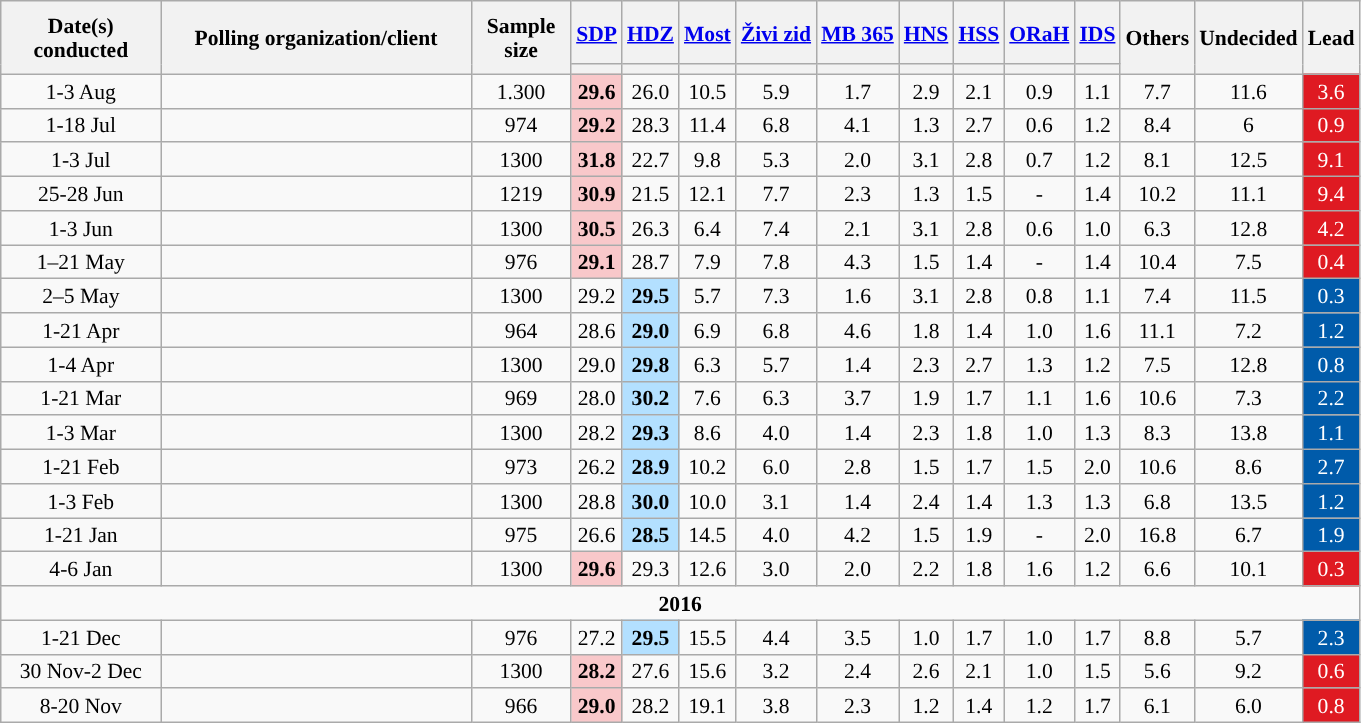<table class="wikitable" style="text-align:center; font-size:90%; line-height:16px;">
<tr style="height:42px;">
<th style="width:100px;" rowspan="2">Date(s) conducted</th>
<th style="width:200px;" rowspan="2">Polling organization/client</th>
<th style="width:60px;" rowspan="2">Sample size</th>
<th><a href='#'><span>SDP</span></a></th>
<th><a href='#'><span>HDZ</span></a></th>
<th><a href='#'><span>Most</span></a></th>
<th><a href='#'><span>Živi zid</span></a></th>
<th><a href='#'><span>MB 365</span></a></th>
<th><a href='#'><span>HNS</span></a></th>
<th><a href='#'><span>HSS</span></a></th>
<th><a href='#'><span>ORaH</span></a></th>
<th><a href='#'>IDS</a></th>
<th style="width:40px;" rowspan="2">Others</th>
<th style="width:40px;" rowspan="2">Undecided</th>
<th style="width:20px;" rowspan="2">Lead</th>
</tr>
<tr>
<th style="background:"></th>
<th style="background:"></th>
<th style="background:"></th>
<th style="background:"></th>
<th style="background:"></th>
<th style="background:"></th>
<th style="background:"></th>
<th style="background:"></th>
<th style="background:"></th>
</tr>
<tr>
<td>1-3 Aug</td>
<td></td>
<td>1.300</td>
<td style="background:#F9C8CA"><strong>29.6</strong></td>
<td>26.0</td>
<td>10.5</td>
<td>5.9</td>
<td>1.7</td>
<td>2.9</td>
<td>2.1</td>
<td>0.9</td>
<td>1.1</td>
<td>7.7</td>
<td>11.6</td>
<td style="background:#DF1A22; color:white;">3.6</td>
</tr>
<tr>
<td>1-18 Jul</td>
<td></td>
<td>974</td>
<td style="background:#F9C8CA"><strong>29.2</strong></td>
<td>28.3</td>
<td>11.4</td>
<td>6.8</td>
<td>4.1</td>
<td>1.3</td>
<td>2.7</td>
<td>0.6</td>
<td>1.2</td>
<td>8.4</td>
<td>6</td>
<td style="background:#DF1A22; color:white;">0.9</td>
</tr>
<tr>
<td>1-3 Jul</td>
<td></td>
<td>1300</td>
<td style="background:#F9C8CA"><strong>31.8</strong></td>
<td>22.7</td>
<td>9.8</td>
<td>5.3</td>
<td>2.0</td>
<td>3.1</td>
<td>2.8</td>
<td>0.7</td>
<td>1.2</td>
<td>8.1</td>
<td>12.5</td>
<td style="background:#DF1A22; color:white;">9.1</td>
</tr>
<tr>
<td>25-28 Jun</td>
<td></td>
<td>1219</td>
<td style="background:#F9C8CA"><strong>30.9</strong></td>
<td>21.5</td>
<td>12.1</td>
<td>7.7</td>
<td>2.3</td>
<td>1.3</td>
<td>1.5</td>
<td>-</td>
<td>1.4</td>
<td>10.2</td>
<td>11.1</td>
<td style="background:#DF1A22; color:white;">9.4</td>
</tr>
<tr>
<td>1-3 Jun</td>
<td></td>
<td>1300</td>
<td style="background:#F9C8CA"><strong>30.5</strong></td>
<td>26.3</td>
<td>6.4</td>
<td>7.4</td>
<td>2.1</td>
<td>3.1</td>
<td>2.8</td>
<td>0.6</td>
<td>1.0</td>
<td>6.3</td>
<td>12.8</td>
<td style="background:#DF1A22; color:white;">4.2</td>
</tr>
<tr>
<td>1–21 May</td>
<td></td>
<td>976</td>
<td style="background:#F9C8CA"><strong>29.1</strong></td>
<td>28.7</td>
<td>7.9</td>
<td>7.8</td>
<td>4.3</td>
<td>1.5</td>
<td>1.4</td>
<td>-</td>
<td>1.4</td>
<td>10.4</td>
<td>7.5</td>
<td style="background:#DF1A22; color:white;">0.4</td>
</tr>
<tr>
<td>2–5 May</td>
<td></td>
<td>1300</td>
<td>29.2</td>
<td style="background:#B3E0FF"><strong>29.5</strong></td>
<td>5.7</td>
<td>7.3</td>
<td>1.6</td>
<td>3.1</td>
<td>2.8</td>
<td>0.8</td>
<td>1.1</td>
<td>7.4</td>
<td>11.5</td>
<td style="background:#005BAA; color:white;">0.3</td>
</tr>
<tr>
<td>1-21 Apr</td>
<td></td>
<td>964</td>
<td>28.6</td>
<td style="background:#B3E0FF"><strong>29.0</strong></td>
<td>6.9</td>
<td>6.8</td>
<td>4.6</td>
<td>1.8</td>
<td>1.4</td>
<td>1.0</td>
<td>1.6</td>
<td>11.1</td>
<td>7.2</td>
<td style="background:#005BAA; color:white;">1.2</td>
</tr>
<tr>
<td>1-4 Apr</td>
<td></td>
<td>1300</td>
<td>29.0</td>
<td style="background:#B3E0FF"><strong>29.8</strong></td>
<td>6.3</td>
<td>5.7</td>
<td>1.4</td>
<td>2.3</td>
<td>2.7</td>
<td>1.3</td>
<td>1.2</td>
<td>7.5</td>
<td>12.8</td>
<td style="background:#005BAA; color:white;">0.8</td>
</tr>
<tr>
<td>1-21 Mar</td>
<td></td>
<td>969</td>
<td>28.0</td>
<td style="background:#B3E0FF"><strong>30.2</strong></td>
<td>7.6</td>
<td>6.3</td>
<td>3.7</td>
<td>1.9</td>
<td>1.7</td>
<td>1.1</td>
<td>1.6</td>
<td>10.6</td>
<td>7.3</td>
<td style="background:#005BAA; color:white;">2.2</td>
</tr>
<tr>
<td>1-3 Mar</td>
<td></td>
<td>1300</td>
<td>28.2</td>
<td style="background:#B3E0FF"><strong>29.3</strong></td>
<td>8.6</td>
<td>4.0</td>
<td>1.4</td>
<td>2.3</td>
<td>1.8</td>
<td>1.0</td>
<td>1.3</td>
<td>8.3</td>
<td>13.8</td>
<td style="background:#005BAA; color:white;">1.1</td>
</tr>
<tr>
<td>1-21 Feb</td>
<td></td>
<td>973</td>
<td>26.2</td>
<td style="background:#B3E0FF"><strong>28.9</strong></td>
<td>10.2</td>
<td>6.0</td>
<td>2.8</td>
<td>1.5</td>
<td>1.7</td>
<td>1.5</td>
<td>2.0</td>
<td>10.6</td>
<td>8.6</td>
<td style="background:#005BAA; color:white;">2.7</td>
</tr>
<tr>
<td>1-3 Feb</td>
<td></td>
<td>1300</td>
<td>28.8</td>
<td style="background:#B3E0FF"><strong>30.0</strong></td>
<td>10.0</td>
<td>3.1</td>
<td>1.4</td>
<td>2.4</td>
<td>1.4</td>
<td>1.3</td>
<td>1.3</td>
<td>6.8</td>
<td>13.5</td>
<td style="background:#005BAA; color:white;">1.2</td>
</tr>
<tr>
<td>1-21 Jan</td>
<td></td>
<td>975</td>
<td>26.6</td>
<td style="background:#B3E0FF"><strong>28.5</strong></td>
<td>14.5</td>
<td>4.0</td>
<td>4.2</td>
<td>1.5</td>
<td>1.9</td>
<td>-</td>
<td>2.0</td>
<td>16.8</td>
<td>6.7</td>
<td style="background:#005BAA; color:white;">1.9</td>
</tr>
<tr>
<td>4-6 Jan</td>
<td></td>
<td>1300</td>
<td style="background:#F9C8CA"><strong>29.6</strong></td>
<td>29.3</td>
<td>12.6</td>
<td>3.0</td>
<td>2.0</td>
<td>2.2</td>
<td>1.8</td>
<td>1.6</td>
<td>1.2</td>
<td>6.6</td>
<td>10.1</td>
<td style="background:#DF1A22; color:white;">0.3</td>
</tr>
<tr>
<td colspan="15"><strong>2016</strong></td>
</tr>
<tr>
<td>1-21 Dec</td>
<td></td>
<td>976</td>
<td>27.2</td>
<td style="background:#B3E0FF"><strong>29.5</strong></td>
<td>15.5</td>
<td>4.4</td>
<td>3.5</td>
<td>1.0</td>
<td>1.7</td>
<td>1.0</td>
<td>1.7</td>
<td>8.8</td>
<td>5.7</td>
<td style="background:#005BAA; color:white;">2.3</td>
</tr>
<tr>
<td>30 Nov-2 Dec</td>
<td></td>
<td>1300</td>
<td style="background:#F9C8CA"><strong>28.2</strong></td>
<td>27.6</td>
<td>15.6</td>
<td>3.2</td>
<td>2.4</td>
<td>2.6</td>
<td>2.1</td>
<td>1.0</td>
<td>1.5</td>
<td>5.6</td>
<td>9.2</td>
<td style="background:#DF1A22; color:white;">0.6</td>
</tr>
<tr>
<td>8-20 Nov</td>
<td></td>
<td>966</td>
<td style="background:#F9C8CA"><strong>29.0</strong></td>
<td>28.2</td>
<td>19.1</td>
<td>3.8</td>
<td>2.3</td>
<td>1.2</td>
<td>1.4</td>
<td>1.2</td>
<td>1.7</td>
<td>6.1</td>
<td>6.0</td>
<td style="background:#DF1A22; color:white;">0.8</td>
</tr>
</table>
